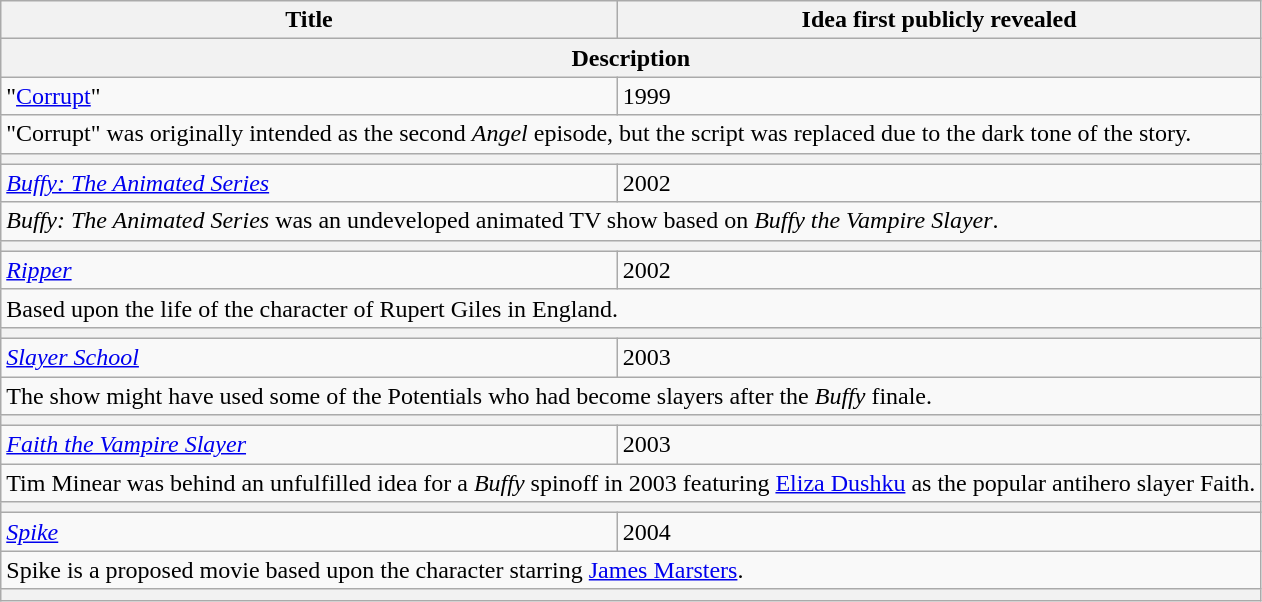<table class="wikitable">
<tr>
<th>Title</th>
<th>Idea first publicly revealed</th>
</tr>
<tr>
<th colspan="2">Description</th>
</tr>
<tr>
<td>"<a href='#'>Corrupt</a>"</td>
<td>1999</td>
</tr>
<tr>
<td colspan="2">"Corrupt" was originally intended as the second <em>Angel</em> episode, but the script was replaced due to the dark tone of the story.</td>
</tr>
<tr>
<td colspan="2" bgcolor="#f2f2f2"></td>
</tr>
<tr>
<td><em><a href='#'>Buffy: The Animated Series</a></em></td>
<td>2002</td>
</tr>
<tr>
<td colspan="2"><em>Buffy: The Animated Series</em> was an undeveloped animated TV show based on <em>Buffy the Vampire Slayer</em>.</td>
</tr>
<tr>
<td colspan="2" bgcolor="#f2f2f2"></td>
</tr>
<tr>
<td><a href='#'><em>Ripper</em></a></td>
<td>2002</td>
</tr>
<tr>
<td colspan="2">Based upon the life of the character of Rupert Giles in England.</td>
</tr>
<tr>
<td colspan="2" bgcolor="#f2f2f2"></td>
</tr>
<tr>
<td><a href='#'><em>Slayer School</em></a></td>
<td>2003</td>
</tr>
<tr>
<td colspan="2">The show might have used some of the Potentials who had become slayers after the <em>Buffy</em> finale.</td>
</tr>
<tr>
<td colspan="2" bgcolor="#f2f2f2"></td>
</tr>
<tr>
<td><a href='#'><em>Faith the Vampire Slayer</em></a></td>
<td>2003</td>
</tr>
<tr>
<td colspan="2">Tim Minear was behind an unfulfilled idea for a <em>Buffy</em> spinoff in 2003 featuring <a href='#'>Eliza Dushku</a> as the popular antihero slayer Faith.</td>
</tr>
<tr>
<td colspan="2" bgcolor="#f2f2f2"></td>
</tr>
<tr>
<td><a href='#'><em>Spike</em></a></td>
<td>2004</td>
</tr>
<tr>
<td colspan="2">Spike is a proposed movie based upon the character starring <a href='#'>James Marsters</a>.</td>
</tr>
<tr>
<td colspan="2" bgcolor="#f2f2f2"></td>
</tr>
</table>
